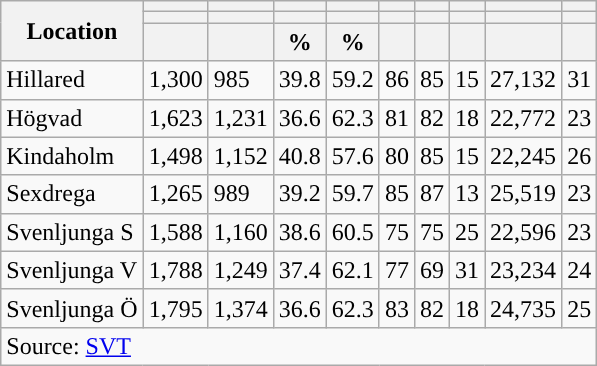<table role="presentation" class="wikitable sortable mw-collapsible">
<tr>
<th rowspan="3">Location</th>
<th></th>
<th></th>
<th></th>
<th></th>
<th></th>
<th></th>
<th></th>
<th></th>
<th></th>
</tr>
<tr>
<th></th>
<th></th>
<th style="background:"></th>
<th style="background:"></th>
<th></th>
<th></th>
<th></th>
<th></th>
<th></th>
</tr>
<tr>
<th data-sort-type="number"></th>
<th data-sort-type="number"></th>
<th data-sort-type="number">%</th>
<th data-sort-type="number">%</th>
<th data-sort-type="number"></th>
<th data-sort-type="number"></th>
<th data-sort-type="number"></th>
<th data-sort-type="number"></th>
<th data-sort-type="number"></th>
</tr>
<tr>
<td align="left">Hillared</td>
<td>1,300</td>
<td>985</td>
<td>39.8</td>
<td>59.2</td>
<td>86</td>
<td>85</td>
<td>15</td>
<td>27,132</td>
<td>31</td>
</tr>
<tr>
<td align="left">Högvad</td>
<td>1,623</td>
<td>1,231</td>
<td>36.6</td>
<td>62.3</td>
<td>81</td>
<td>82</td>
<td>18</td>
<td>22,772</td>
<td>23</td>
</tr>
<tr>
<td align="left">Kindaholm</td>
<td>1,498</td>
<td>1,152</td>
<td>40.8</td>
<td>57.6</td>
<td>80</td>
<td>85</td>
<td>15</td>
<td>22,245</td>
<td>26</td>
</tr>
<tr>
<td align="left">Sexdrega</td>
<td>1,265</td>
<td>989</td>
<td>39.2</td>
<td>59.7</td>
<td>85</td>
<td>87</td>
<td>13</td>
<td>25,519</td>
<td>23</td>
</tr>
<tr>
<td align="left">Svenljunga S</td>
<td>1,588</td>
<td>1,160</td>
<td>38.6</td>
<td>60.5</td>
<td>75</td>
<td>75</td>
<td>25</td>
<td>22,596</td>
<td>23</td>
</tr>
<tr>
<td align="left">Svenljunga V</td>
<td>1,788</td>
<td>1,249</td>
<td>37.4</td>
<td>62.1</td>
<td>77</td>
<td>69</td>
<td>31</td>
<td>23,234</td>
<td>24</td>
</tr>
<tr>
<td align="left">Svenljunga Ö</td>
<td>1,795</td>
<td>1,374</td>
<td>36.6</td>
<td>62.3</td>
<td>83</td>
<td>82</td>
<td>18</td>
<td>24,735</td>
<td>25</td>
</tr>
<tr>
<td colspan="10" align="left">Source: <a href='#'>SVT</a></td>
</tr>
</table>
